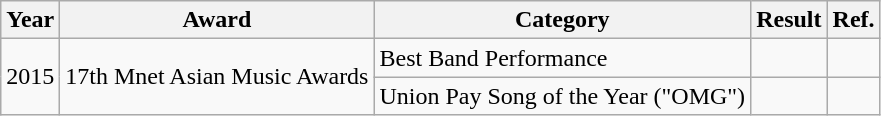<table class="wikitable">
<tr>
<th>Year</th>
<th>Award</th>
<th>Category</th>
<th>Result</th>
<th>Ref.</th>
</tr>
<tr>
<td rowspan="2">2015</td>
<td rowspan="2">17th Mnet Asian Music Awards</td>
<td>Best Band Performance</td>
<td></td>
<td style="text-align:center;"></td>
</tr>
<tr>
<td>Union Pay Song of the Year ("OMG")</td>
<td></td>
<td style="text-align:center;"></td>
</tr>
</table>
